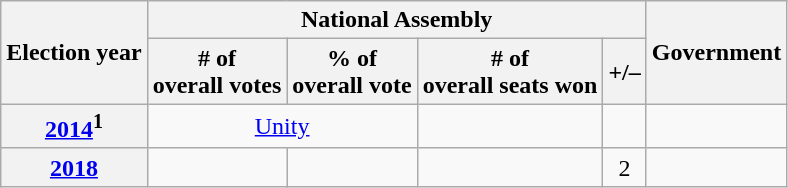<table class="wikitable" style="text-align:center">
<tr>
<th rowspan=2>Election year</th>
<th colspan=4>National Assembly</th>
<th rowspan=2>Government</th>
</tr>
<tr>
<th># of<br>overall votes</th>
<th>% of<br>overall vote</th>
<th># of<br>overall seats won</th>
<th>+/–</th>
</tr>
<tr>
<th><a href='#'>2014</a><sup>1</sup></th>
<td colspan=2><a href='#'>Unity</a></td>
<td></td>
<td></td>
<td></td>
</tr>
<tr>
<th><a href='#'>2018</a></th>
<td></td>
<td></td>
<td></td>
<td> 2</td>
<td></td>
</tr>
</table>
